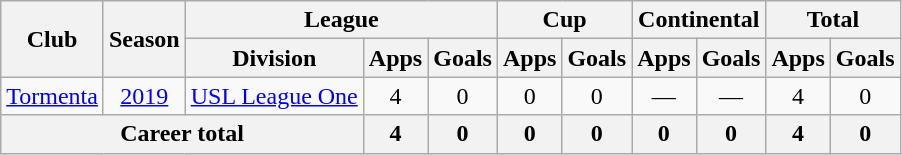<table class="wikitable" style="text-align: center;">
<tr>
<th rowspan="2">Club</th>
<th rowspan="2">Season</th>
<th colspan="3">League</th>
<th colspan="2">Cup</th>
<th colspan="2">Continental</th>
<th colspan="2">Total</th>
</tr>
<tr>
<th>Division</th>
<th>Apps</th>
<th>Goals</th>
<th>Apps</th>
<th>Goals</th>
<th>Apps</th>
<th>Goals</th>
<th>Apps</th>
<th>Goals</th>
</tr>
<tr>
<td><a href='#'>Tormenta</a></td>
<td><a href='#'>2019</a></td>
<td><a href='#'>USL League One</a></td>
<td>4</td>
<td>0</td>
<td>0</td>
<td>0</td>
<td>—</td>
<td>—</td>
<td>4</td>
<td>0</td>
</tr>
<tr>
<th colspan="3">Career total</th>
<th>4</th>
<th>0</th>
<th>0</th>
<th>0</th>
<th>0</th>
<th>0</th>
<th>4</th>
<th>0</th>
</tr>
</table>
